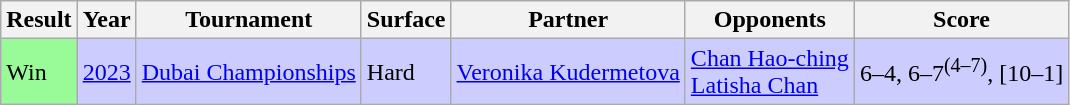<table class="sortable wikitable">
<tr>
<th>Result</th>
<th>Year</th>
<th>Tournament</th>
<th>Surface</th>
<th>Partner</th>
<th>Opponents</th>
<th>Score</th>
</tr>
<tr bgcolor="CCCCFF">
<td bgcolor=98FB98>Win</td>
<td><a href='#'>2023</a></td>
<td><a href='#'>Dubai Championships</a></td>
<td>Hard</td>
<td> <a href='#'>Veronika Kudermetova</a></td>
<td> <a href='#'>Chan Hao-ching</a> <br>  <a href='#'>Latisha Chan</a></td>
<td>6–4, 6–7<sup>(4–7)</sup>, [10–1]</td>
</tr>
</table>
